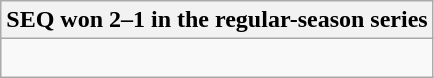<table class="wikitable collapsible collapsed">
<tr>
<th>SEQ won 2–1 in the regular-season series</th>
</tr>
<tr>
<td><br>

</td>
</tr>
</table>
